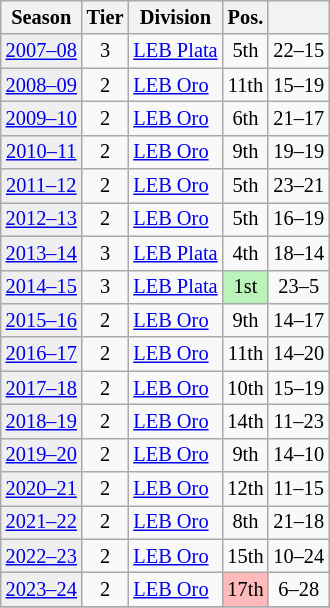<table class="wikitable" style="font-size:85%; text-align:center">
<tr>
<th>Season</th>
<th>Tier</th>
<th>Division</th>
<th>Pos.</th>
<th></th>
</tr>
<tr>
<td bgcolor=#efefef><a href='#'>2007–08</a></td>
<td>3</td>
<td align=left><a href='#'>LEB Plata</a></td>
<td>5th</td>
<td>22–15</td>
</tr>
<tr>
<td bgcolor=#efefef><a href='#'>2008–09</a></td>
<td>2</td>
<td align=left><a href='#'>LEB Oro</a></td>
<td>11th</td>
<td>15–19</td>
</tr>
<tr>
<td bgcolor=#efefef><a href='#'>2009–10</a></td>
<td>2</td>
<td align=left><a href='#'>LEB Oro</a></td>
<td>6th</td>
<td>21–17</td>
</tr>
<tr>
<td bgcolor=#efefef><a href='#'>2010–11</a></td>
<td>2</td>
<td align=left><a href='#'>LEB Oro</a></td>
<td>9th</td>
<td>19–19</td>
</tr>
<tr>
<td bgcolor=#efefef><a href='#'>2011–12</a></td>
<td>2</td>
<td align=left><a href='#'>LEB Oro</a></td>
<td>5th</td>
<td>23–21</td>
</tr>
<tr>
<td bgcolor=#efefef><a href='#'>2012–13</a></td>
<td>2</td>
<td align=left><a href='#'>LEB Oro</a></td>
<td>5th</td>
<td>16–19</td>
</tr>
<tr>
<td bgcolor=#efefef><a href='#'>2013–14</a></td>
<td>3</td>
<td align=left><a href='#'>LEB Plata</a></td>
<td>4th</td>
<td>18–14</td>
</tr>
<tr>
<td bgcolor=#efefef><a href='#'>2014–15</a></td>
<td>3</td>
<td align=left><a href='#'>LEB Plata</a></td>
<td bgcolor=#BBF3BB>1st</td>
<td>23–5</td>
</tr>
<tr>
<td bgcolor=#efefef><a href='#'>2015–16</a></td>
<td>2</td>
<td align=left><a href='#'>LEB Oro</a></td>
<td>9th</td>
<td>14–17</td>
</tr>
<tr>
<td bgcolor=#efefef><a href='#'>2016–17</a></td>
<td>2</td>
<td align=left><a href='#'>LEB Oro</a></td>
<td>11th</td>
<td>14–20</td>
</tr>
<tr>
<td bgcolor=#efefef><a href='#'>2017–18</a></td>
<td>2</td>
<td align=left><a href='#'>LEB Oro</a></td>
<td>10th</td>
<td>15–19</td>
</tr>
<tr>
<td bgcolor=#efefef><a href='#'>2018–19</a></td>
<td>2</td>
<td align=left><a href='#'>LEB Oro</a></td>
<td>14th</td>
<td>11–23</td>
</tr>
<tr>
<td bgcolor=#efefef><a href='#'>2019–20</a></td>
<td>2</td>
<td align=left><a href='#'>LEB Oro</a></td>
<td>9th</td>
<td>14–10</td>
</tr>
<tr>
<td bgcolor=#efefef><a href='#'>2020–21</a></td>
<td>2</td>
<td align=left><a href='#'>LEB Oro</a></td>
<td>12th</td>
<td>11–15</td>
</tr>
<tr>
<td bgcolor=#efefef><a href='#'>2021–22</a></td>
<td>2</td>
<td align=left><a href='#'>LEB Oro</a></td>
<td>8th</td>
<td>21–18</td>
</tr>
<tr>
<td bgcolor=#efefef><a href='#'>2022–23</a></td>
<td>2</td>
<td align=left><a href='#'>LEB Oro</a></td>
<td>15th</td>
<td>10–24</td>
</tr>
<tr>
<td bgcolor=#efefef><a href='#'>2023–24</a></td>
<td>2</td>
<td align=left><a href='#'>LEB Oro</a></td>
<td bgcolor=#FFBBBB>17th</td>
<td>6–28</td>
</tr>
<tr>
</tr>
</table>
